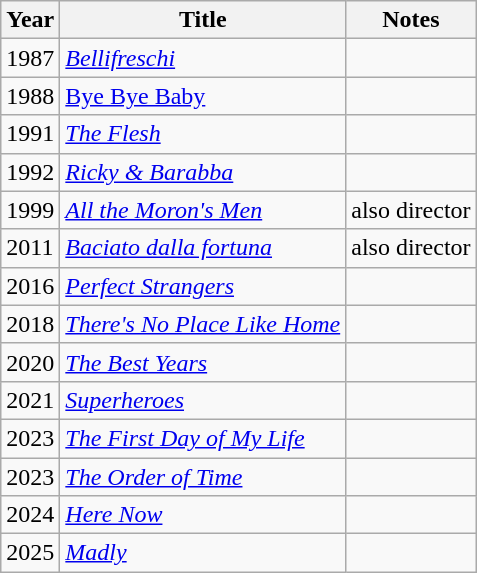<table class="wikitable sortable">
<tr>
<th>Year</th>
<th>Title</th>
<th class="unsortable">Notes</th>
</tr>
<tr>
<td>1987</td>
<td><em><a href='#'>Bellifreschi</a></em></td>
<td></td>
</tr>
<tr>
<td>1988</td>
<td><a href='#'>Bye Bye Baby</a></td>
<td></td>
</tr>
<tr>
<td>1991</td>
<td><em><a href='#'>The Flesh</a></em></td>
<td></td>
</tr>
<tr>
<td>1992</td>
<td><em><a href='#'>Ricky & Barabba</a></em></td>
<td></td>
</tr>
<tr>
<td>1999</td>
<td><em><a href='#'>All the Moron's Men</a></em></td>
<td>also director</td>
</tr>
<tr>
<td>2011</td>
<td><em><a href='#'>Baciato dalla fortuna</a></em></td>
<td>also director</td>
</tr>
<tr>
<td>2016</td>
<td><em><a href='#'>Perfect Strangers</a></em></td>
<td></td>
</tr>
<tr>
<td>2018</td>
<td><em><a href='#'>There's No Place Like Home</a></em></td>
<td></td>
</tr>
<tr>
<td>2020</td>
<td><em><a href='#'>The Best Years</a></em></td>
<td></td>
</tr>
<tr>
<td>2021</td>
<td><em><a href='#'>Superheroes</a></em></td>
<td></td>
</tr>
<tr>
<td>2023</td>
<td><em><a href='#'>The First Day of My Life</a></em></td>
<td></td>
</tr>
<tr>
<td>2023</td>
<td><em><a href='#'>The Order of Time</a></em></td>
<td></td>
</tr>
<tr>
<td>2024</td>
<td><em><a href='#'>Here Now</a></em></td>
<td></td>
</tr>
<tr>
<td>2025</td>
<td><em><a href='#'>Madly</a></em></td>
<td></td>
</tr>
</table>
